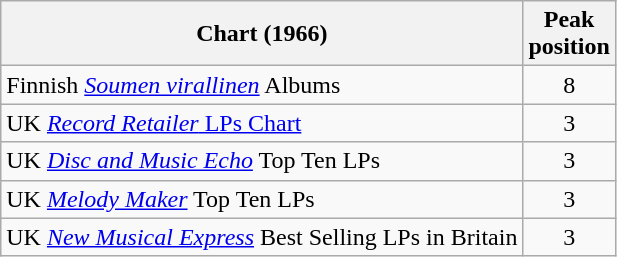<table class="wikitable sortable" style="text-align:center;">
<tr>
<th scope="col">Chart (1966)</th>
<th scope="col">Peak<br>position</th>
</tr>
<tr>
<td align="left">Finnish <em><a href='#'>Soumen virallinen</a></em> Albums</td>
<td align="center">8</td>
</tr>
<tr>
<td align="left">UK <a href='#'><em>Record Retailer</em> LPs Chart</a></td>
<td>3</td>
</tr>
<tr>
<td align="left">UK <a href='#'><em>Disc and Music Echo</em></a> Top Ten LPs</td>
<td>3</td>
</tr>
<tr>
<td align="left">UK <a href='#'><em>Melody Maker</em></a> Top Ten LPs</td>
<td>3</td>
</tr>
<tr>
<td align="left">UK <a href='#'><em>New Musical Express</em></a> Best Selling LPs in Britain</td>
<td>3</td>
</tr>
</table>
